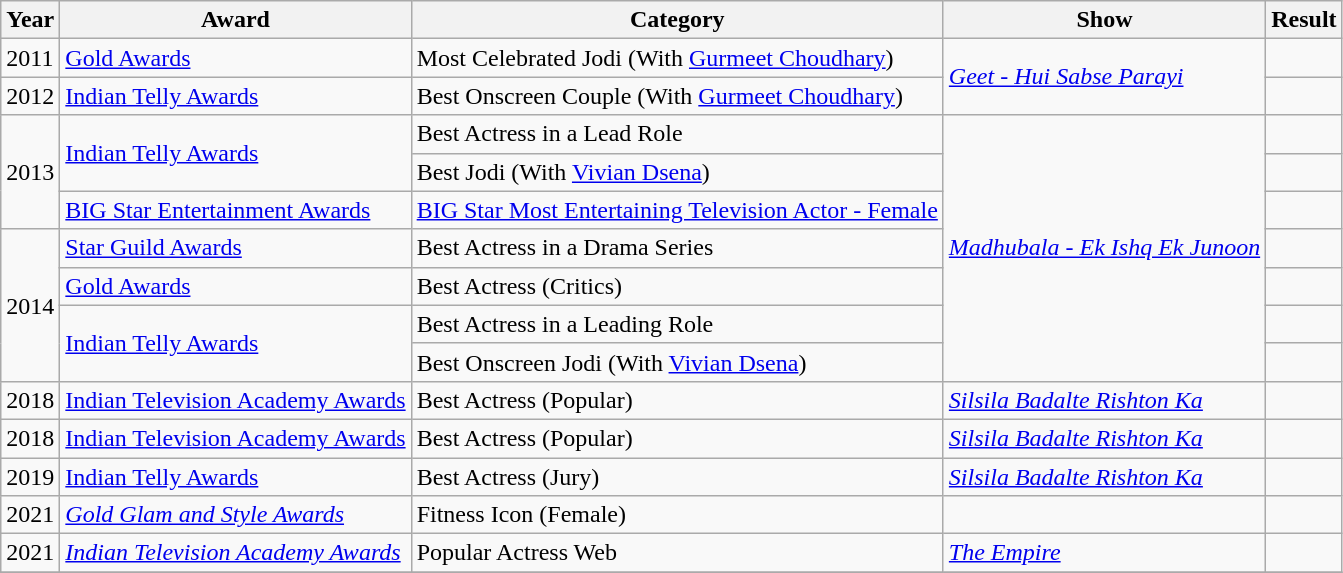<table class="wikitable">
<tr>
<th>Year</th>
<th>Award</th>
<th>Category</th>
<th>Show</th>
<th>Result</th>
</tr>
<tr>
<td>2011</td>
<td><a href='#'>Gold Awards</a></td>
<td>Most Celebrated Jodi (With <a href='#'>Gurmeet Choudhary</a>)</td>
<td rowspan="2"><em><a href='#'>Geet - Hui Sabse Parayi</a></em></td>
<td></td>
</tr>
<tr>
<td>2012</td>
<td><a href='#'>Indian Telly Awards</a></td>
<td>Best Onscreen Couple (With <a href='#'>Gurmeet Choudhary</a>)</td>
<td></td>
</tr>
<tr>
<td rowspan="3">2013</td>
<td rowspan="2"><a href='#'>Indian Telly Awards</a></td>
<td>Best Actress in a Lead Role</td>
<td rowspan="7"><em><a href='#'>Madhubala - Ek Ishq Ek Junoon</a></em></td>
<td></td>
</tr>
<tr>
<td>Best Jodi (With <a href='#'>Vivian Dsena</a>)</td>
<td></td>
</tr>
<tr>
<td><a href='#'>BIG Star Entertainment Awards</a></td>
<td><a href='#'>BIG Star Most Entertaining Television Actor - Female</a></td>
<td></td>
</tr>
<tr>
<td rowspan="4">2014</td>
<td><a href='#'>Star Guild Awards</a></td>
<td>Best Actress in a Drama Series</td>
<td></td>
</tr>
<tr>
<td><a href='#'>Gold Awards</a></td>
<td>Best Actress (Critics)</td>
<td></td>
</tr>
<tr>
<td rowspan=2><a href='#'>Indian Telly Awards</a></td>
<td>Best Actress in a Leading Role</td>
<td></td>
</tr>
<tr>
<td>Best Onscreen Jodi (With <a href='#'>Vivian Dsena</a>)</td>
<td></td>
</tr>
<tr>
<td>2018</td>
<td><a href='#'>Indian Television Academy Awards</a></td>
<td>Best Actress (Popular)</td>
<td><em><a href='#'>Silsila Badalte Rishton Ka</a></em></td>
<td></td>
</tr>
<tr>
<td>2018</td>
<td><a href='#'>Indian Television Academy Awards</a></td>
<td>Best Actress (Popular)</td>
<td><em><a href='#'>Silsila Badalte Rishton Ka</a></em></td>
<td></td>
</tr>
<tr>
<td>2019</td>
<td><a href='#'>Indian Telly Awards</a></td>
<td>Best Actress (Jury)</td>
<td><em><a href='#'>Silsila Badalte Rishton Ka</a></em></td>
<td></td>
</tr>
<tr>
<td>2021</td>
<td><em><a href='#'>Gold Glam and Style Awards</a></em></td>
<td>Fitness Icon (Female)</td>
<td></td>
<td></td>
</tr>
<tr>
<td>2021</td>
<td><em><a href='#'>Indian Television Academy Awards</a></em></td>
<td>Popular Actress Web</td>
<td><em><a href='#'>The Empire</a></em></td>
<td></td>
</tr>
<tr>
</tr>
</table>
